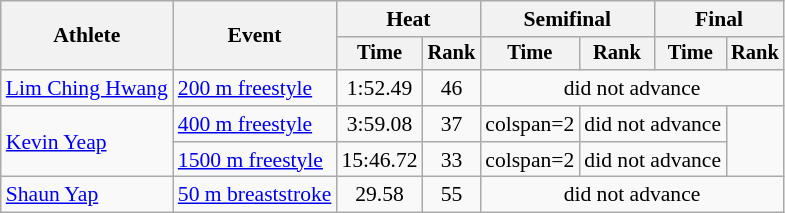<table class=wikitable style="font-size:90%">
<tr>
<th rowspan="2">Athlete</th>
<th rowspan="2">Event</th>
<th colspan="2">Heat</th>
<th colspan="2">Semifinal</th>
<th colspan="2">Final</th>
</tr>
<tr style="font-size:95%">
<th>Time</th>
<th>Rank</th>
<th>Time</th>
<th>Rank</th>
<th>Time</th>
<th>Rank</th>
</tr>
<tr align=center>
<td align=left><a href='#'>Lim Ching Hwang</a></td>
<td align=left><a href='#'>200 m freestyle</a></td>
<td>1:52.49</td>
<td>46</td>
<td colspan=4>did not advance</td>
</tr>
<tr align=center>
<td align=left rowspan=2><a href='#'>Kevin Yeap</a></td>
<td align=left><a href='#'>400 m freestyle</a></td>
<td>3:59.08</td>
<td>37</td>
<td>colspan=2 </td>
<td colspan=2>did not advance</td>
</tr>
<tr align=center>
<td align=left><a href='#'>1500 m freestyle</a></td>
<td>15:46.72</td>
<td>33</td>
<td>colspan=2 </td>
<td colspan=2>did not advance</td>
</tr>
<tr align=center>
<td align=left><a href='#'>Shaun Yap</a></td>
<td align=left><a href='#'>50 m breaststroke</a></td>
<td>29.58</td>
<td>55</td>
<td colspan=4>did not advance</td>
</tr>
</table>
